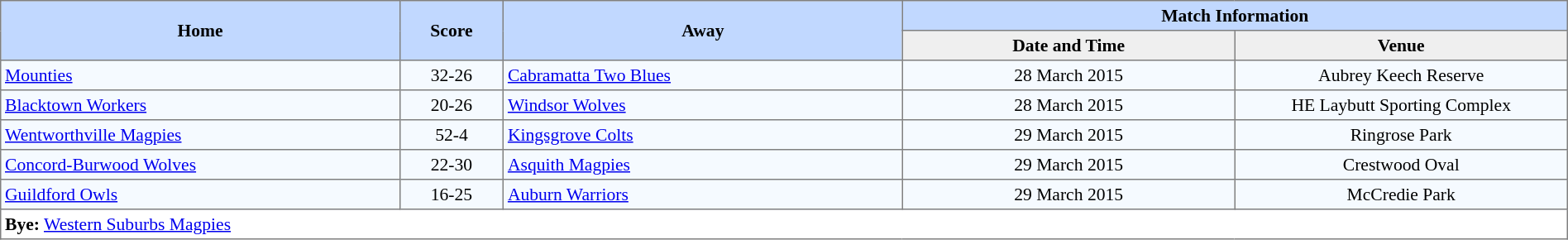<table border=1 style="border-collapse:collapse; font-size:90%; text-align:center;" cellpadding=3 cellspacing=0>
<tr bgcolor=#C1D8FF>
<th rowspan=2 width=12%>Home</th>
<th rowspan=2 width=3%>Score</th>
<th rowspan=2 width=12%>Away</th>
<th colspan=5>Match Information</th>
</tr>
<tr bgcolor=#EFEFEF>
<th width=10%>Date and Time</th>
<th width=10%>Venue</th>
</tr>
<tr bgcolor=#F5FAFF>
<td align="left"><a href='#'>Mounties</a></td>
<td>32-26</td>
<td align="left"><a href='#'>Cabramatta Two Blues</a></td>
<td>28 March 2015</td>
<td>Aubrey Keech Reserve</td>
</tr>
<tr bgcolor=#F5FAFF>
<td align="left"><a href='#'>Blacktown Workers</a></td>
<td>20-26</td>
<td align="left"><a href='#'>Windsor Wolves</a></td>
<td>28 March 2015</td>
<td>HE Laybutt Sporting Complex</td>
</tr>
<tr bgcolor=#F5FAFF>
<td align="left"><a href='#'>Wentworthville Magpies</a></td>
<td>52-4</td>
<td align="left"><a href='#'>Kingsgrove Colts</a></td>
<td>29 March 2015</td>
<td>Ringrose Park</td>
</tr>
<tr bgcolor=#F5FAFF>
<td align="left"><a href='#'>Concord-Burwood Wolves</a></td>
<td>22-30</td>
<td align="left"><a href='#'>Asquith Magpies</a></td>
<td>29 March 2015</td>
<td>Crestwood Oval</td>
</tr>
<tr bgcolor=#F5FAFF>
<td align="left"><a href='#'>Guildford Owls</a></td>
<td>16-25</td>
<td align="left"><a href='#'>Auburn Warriors</a></td>
<td>29 March 2015</td>
<td>McCredie Park</td>
</tr>
<tr>
<td colspan="5" style="text-align:left;"><strong>Bye:</strong> <a href='#'>Western Suburbs Magpies</a></td>
</tr>
</table>
